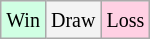<table class="wikitable">
<tr>
<td style="background-color: #d0ffe3;"><small>Win</small></td>
<td style="background-color: #f3f3f3;"><small>Draw</small></td>
<td style="background-color: #ffd0e3;"><small>Loss</small></td>
</tr>
</table>
